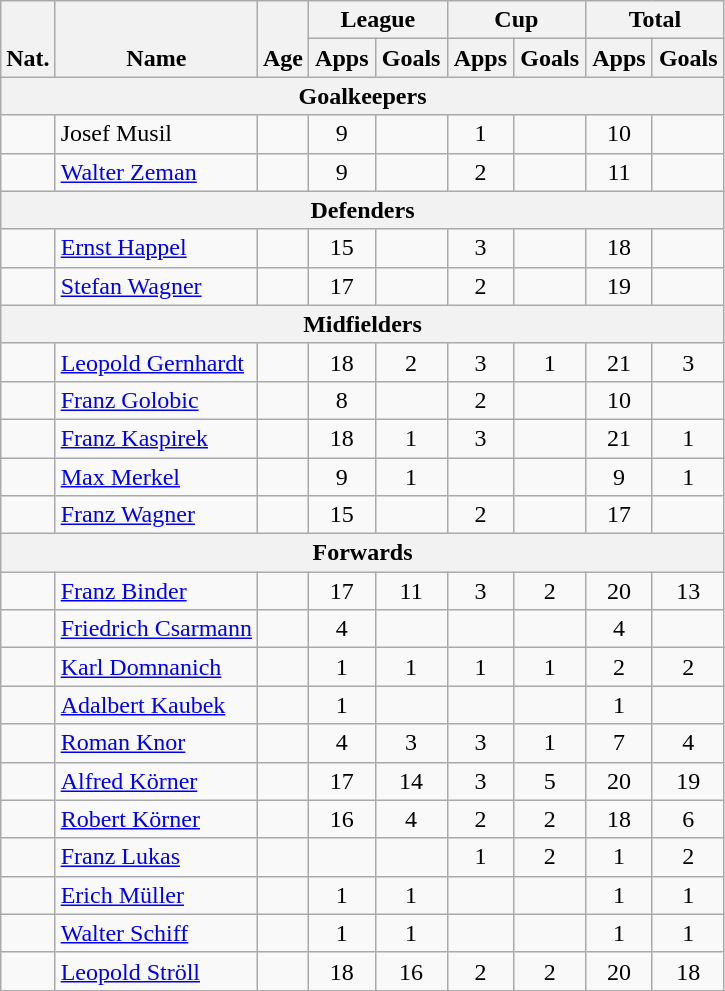<table class="wikitable" style="text-align:center">
<tr>
<th rowspan="2" valign="bottom">Nat.</th>
<th rowspan="2" valign="bottom">Name</th>
<th rowspan="2" valign="bottom">Age</th>
<th colspan="2" width="85">League</th>
<th colspan="2" width="85">Cup</th>
<th colspan="2" width="85">Total</th>
</tr>
<tr>
<th>Apps</th>
<th>Goals</th>
<th>Apps</th>
<th>Goals</th>
<th>Apps</th>
<th>Goals</th>
</tr>
<tr>
<th colspan=20>Goalkeepers</th>
</tr>
<tr>
<td></td>
<td align="left">Josef Musil</td>
<td></td>
<td>9</td>
<td></td>
<td>1</td>
<td></td>
<td>10</td>
<td></td>
</tr>
<tr>
<td></td>
<td align="left"><a href='#'>Walter Zeman</a></td>
<td></td>
<td>9</td>
<td></td>
<td>2</td>
<td></td>
<td>11</td>
<td></td>
</tr>
<tr>
<th colspan=20>Defenders</th>
</tr>
<tr>
<td></td>
<td align="left"><a href='#'>Ernst Happel</a></td>
<td></td>
<td>15</td>
<td></td>
<td>3</td>
<td></td>
<td>18</td>
<td></td>
</tr>
<tr>
<td></td>
<td align="left"><a href='#'>Stefan Wagner</a></td>
<td></td>
<td>17</td>
<td></td>
<td>2</td>
<td></td>
<td>19</td>
<td></td>
</tr>
<tr>
<th colspan=20>Midfielders</th>
</tr>
<tr>
<td></td>
<td align="left"><a href='#'>Leopold Gernhardt</a></td>
<td></td>
<td>18</td>
<td>2</td>
<td>3</td>
<td>1</td>
<td>21</td>
<td>3</td>
</tr>
<tr>
<td></td>
<td align="left"><a href='#'>Franz Golobic</a></td>
<td></td>
<td>8</td>
<td></td>
<td>2</td>
<td></td>
<td>10</td>
<td></td>
</tr>
<tr>
<td></td>
<td align="left"><a href='#'>Franz Kaspirek</a></td>
<td></td>
<td>18</td>
<td>1</td>
<td>3</td>
<td></td>
<td>21</td>
<td>1</td>
</tr>
<tr>
<td></td>
<td align="left"><a href='#'>Max Merkel</a></td>
<td></td>
<td>9</td>
<td>1</td>
<td></td>
<td></td>
<td>9</td>
<td>1</td>
</tr>
<tr>
<td></td>
<td align="left"><a href='#'>Franz Wagner</a></td>
<td></td>
<td>15</td>
<td></td>
<td>2</td>
<td></td>
<td>17</td>
<td></td>
</tr>
<tr>
<th colspan=20>Forwards</th>
</tr>
<tr>
<td></td>
<td align="left"><a href='#'>Franz Binder</a></td>
<td></td>
<td>17</td>
<td>11</td>
<td>3</td>
<td>2</td>
<td>20</td>
<td>13</td>
</tr>
<tr>
<td></td>
<td align="left"><a href='#'>Friedrich Csarmann</a></td>
<td></td>
<td>4</td>
<td></td>
<td></td>
<td></td>
<td>4</td>
<td></td>
</tr>
<tr>
<td></td>
<td align="left"><a href='#'>Karl Domnanich</a></td>
<td></td>
<td>1</td>
<td>1</td>
<td>1</td>
<td>1</td>
<td>2</td>
<td>2</td>
</tr>
<tr>
<td></td>
<td align="left"><a href='#'>Adalbert Kaubek</a></td>
<td></td>
<td>1</td>
<td></td>
<td></td>
<td></td>
<td>1</td>
<td></td>
</tr>
<tr>
<td></td>
<td align="left"><a href='#'>Roman Knor</a></td>
<td></td>
<td>4</td>
<td>3</td>
<td>3</td>
<td>1</td>
<td>7</td>
<td>4</td>
</tr>
<tr>
<td></td>
<td align="left"><a href='#'>Alfred Körner</a></td>
<td></td>
<td>17</td>
<td>14</td>
<td>3</td>
<td>5</td>
<td>20</td>
<td>19</td>
</tr>
<tr>
<td></td>
<td align="left"><a href='#'>Robert Körner</a></td>
<td></td>
<td>16</td>
<td>4</td>
<td>2</td>
<td>2</td>
<td>18</td>
<td>6</td>
</tr>
<tr>
<td></td>
<td align="left"><a href='#'>Franz Lukas</a></td>
<td></td>
<td></td>
<td></td>
<td>1</td>
<td>2</td>
<td>1</td>
<td>2</td>
</tr>
<tr>
<td></td>
<td align="left"><a href='#'>Erich Müller</a></td>
<td></td>
<td>1</td>
<td>1</td>
<td></td>
<td></td>
<td>1</td>
<td>1</td>
</tr>
<tr>
<td></td>
<td align="left"><a href='#'>Walter Schiff</a></td>
<td></td>
<td>1</td>
<td>1</td>
<td></td>
<td></td>
<td>1</td>
<td>1</td>
</tr>
<tr>
<td></td>
<td align="left"><a href='#'>Leopold Ströll</a></td>
<td></td>
<td>18</td>
<td>16</td>
<td>2</td>
<td>2</td>
<td>20</td>
<td>18</td>
</tr>
</table>
